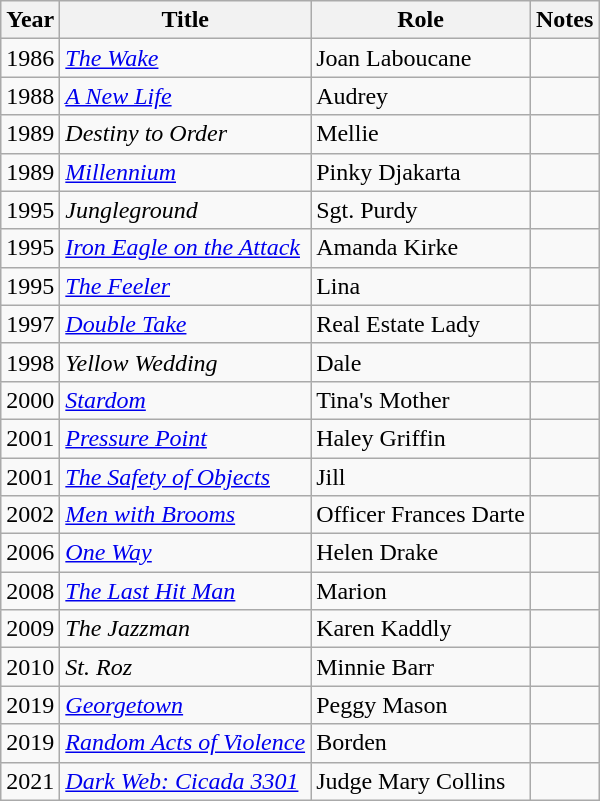<table class="wikitable sortable">
<tr>
<th>Year</th>
<th>Title</th>
<th>Role</th>
<th class="unsortable">Notes</th>
</tr>
<tr>
<td>1986</td>
<td data-sort-value="Wake, The"><em><a href='#'>The Wake</a></em></td>
<td>Joan Laboucane</td>
<td></td>
</tr>
<tr>
<td>1988</td>
<td data-sort-value="New Life, A"><em><a href='#'>A New Life</a></em></td>
<td>Audrey</td>
<td></td>
</tr>
<tr>
<td>1989</td>
<td><em>Destiny to Order</em></td>
<td>Mellie</td>
<td></td>
</tr>
<tr>
<td>1989</td>
<td><em><a href='#'>Millennium</a></em></td>
<td>Pinky Djakarta</td>
<td></td>
</tr>
<tr>
<td>1995</td>
<td><em>Jungleground</em></td>
<td>Sgt. Purdy</td>
<td></td>
</tr>
<tr>
<td>1995</td>
<td><em><a href='#'>Iron Eagle on the Attack</a></em></td>
<td>Amanda Kirke</td>
<td></td>
</tr>
<tr>
<td>1995</td>
<td data-sort-value="Feeler, The"><em><a href='#'>The Feeler</a></em></td>
<td>Lina</td>
<td></td>
</tr>
<tr>
<td>1997</td>
<td><em><a href='#'>Double Take</a></em></td>
<td>Real Estate Lady</td>
<td></td>
</tr>
<tr>
<td>1998</td>
<td><em>Yellow Wedding</em></td>
<td>Dale</td>
<td></td>
</tr>
<tr>
<td>2000</td>
<td><em><a href='#'>Stardom</a></em></td>
<td>Tina's Mother</td>
<td></td>
</tr>
<tr>
<td>2001</td>
<td><em><a href='#'>Pressure Point</a></em></td>
<td>Haley Griffin</td>
<td></td>
</tr>
<tr>
<td>2001</td>
<td data-sort-value="Safety of Objects, The"><em><a href='#'>The Safety of Objects</a></em></td>
<td>Jill</td>
<td></td>
</tr>
<tr>
<td>2002</td>
<td><em><a href='#'>Men with Brooms</a></em></td>
<td>Officer Frances Darte</td>
<td></td>
</tr>
<tr>
<td>2006</td>
<td><em><a href='#'>One Way</a></em></td>
<td>Helen Drake</td>
<td></td>
</tr>
<tr>
<td>2008</td>
<td data-sort-value="Last Hit Man, The"><em><a href='#'>The Last Hit Man</a></em></td>
<td>Marion</td>
<td></td>
</tr>
<tr>
<td>2009</td>
<td data-sort-value="Jazzman, The"><em>The Jazzman</em></td>
<td>Karen Kaddly</td>
<td></td>
</tr>
<tr>
<td>2010</td>
<td><em>St. Roz</em></td>
<td>Minnie Barr</td>
<td></td>
</tr>
<tr>
<td>2019</td>
<td><em><a href='#'>Georgetown</a></em></td>
<td>Peggy Mason</td>
<td></td>
</tr>
<tr>
<td>2019</td>
<td><em><a href='#'>Random Acts of Violence</a></em></td>
<td>Borden</td>
<td></td>
</tr>
<tr>
<td>2021</td>
<td><em><a href='#'>Dark Web: Cicada 3301</a></em></td>
<td>Judge Mary Collins</td>
<td></td>
</tr>
</table>
